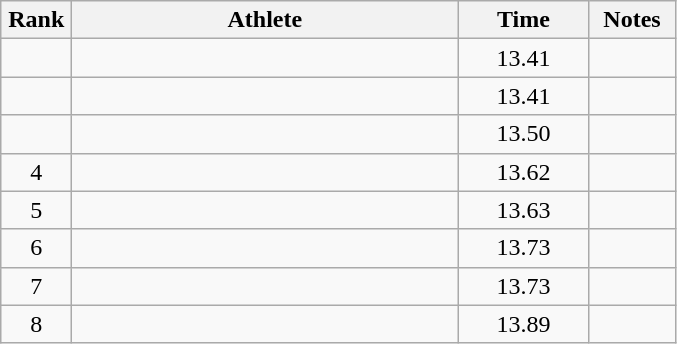<table class="wikitable" style="text-align:center">
<tr>
<th width=40>Rank</th>
<th width=250>Athlete</th>
<th width=80>Time</th>
<th width=50>Notes</th>
</tr>
<tr>
<td></td>
<td align=left></td>
<td>13.41</td>
<td></td>
</tr>
<tr>
<td></td>
<td align=left></td>
<td>13.41</td>
<td></td>
</tr>
<tr>
<td></td>
<td align=left></td>
<td>13.50</td>
<td></td>
</tr>
<tr>
<td>4</td>
<td align=left></td>
<td>13.62</td>
<td></td>
</tr>
<tr>
<td>5</td>
<td align=left></td>
<td>13.63</td>
<td></td>
</tr>
<tr>
<td>6</td>
<td align=left></td>
<td>13.73</td>
<td></td>
</tr>
<tr>
<td>7</td>
<td align=left></td>
<td>13.73</td>
<td></td>
</tr>
<tr>
<td>8</td>
<td align=left></td>
<td>13.89</td>
<td></td>
</tr>
</table>
